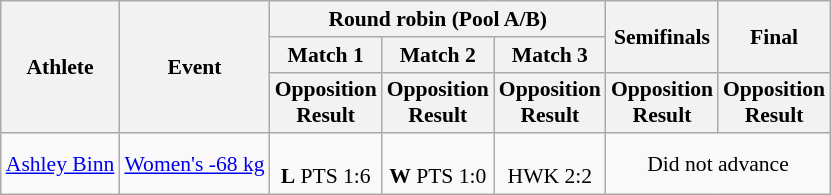<table class="wikitable" border="1" style="font-size:90%">
<tr>
<th rowspan=3>Athlete</th>
<th rowspan=3>Event</th>
<th colspan=3>Round robin (Pool A/B)</th>
<th rowspan=2>Semifinals</th>
<th rowspan=2>Final</th>
</tr>
<tr>
<th>Match 1</th>
<th>Match 2</th>
<th>Match 3</th>
</tr>
<tr>
<th>Opposition<br>Result</th>
<th>Opposition<br>Result</th>
<th>Opposition<br>Result</th>
<th>Opposition<br>Result</th>
<th>Opposition<br>Result</th>
</tr>
<tr>
<td><a href='#'>Ashley Binn</a></td>
<td><a href='#'>Women's -68 kg</a></td>
<td align=center><br> <strong>L</strong> PTS 1:6</td>
<td align=center><br><strong>W</strong> PTS 1:0</td>
<td align=center><br>HWK 2:2</td>
<td align="center" colspan="7">Did not advance</td>
</tr>
</table>
